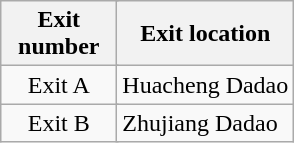<table class="wikitable">
<tr>
<th style="width:70px" colspan="2">Exit number</th>
<th>Exit location</th>
</tr>
<tr>
<td align="center" colspan="2">Exit A</td>
<td>Huacheng Dadao</td>
</tr>
<tr>
<td align="center" colspan="2">Exit B</td>
<td>Zhujiang Dadao</td>
</tr>
</table>
